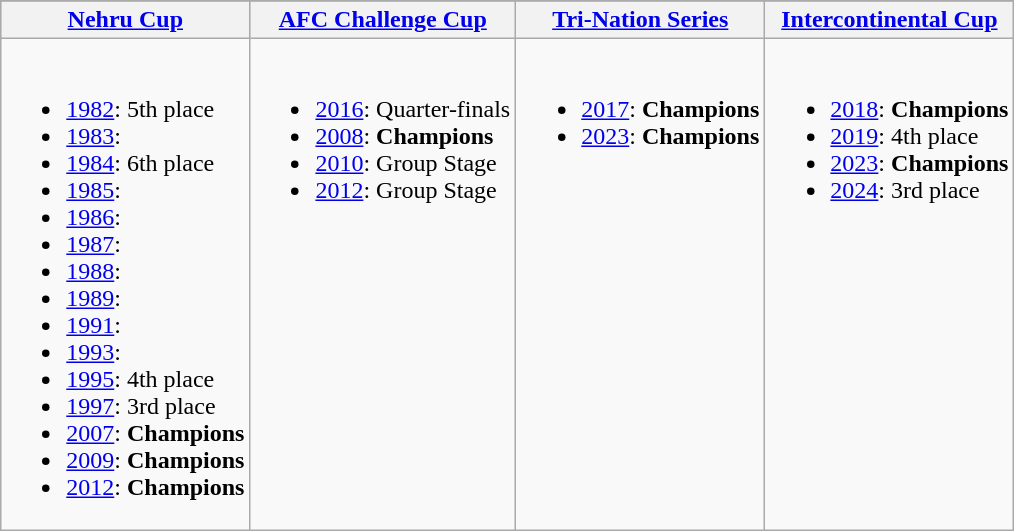<table class="wikitable">
<tr style="background:#ccc;">
</tr>
<tr style="background:#ccc;">
<th><a href='#'>Nehru Cup</a></th>
<th><a href='#'>AFC Challenge Cup</a></th>
<th><a href='#'>Tri-Nation Series</a></th>
<th><a href='#'>Intercontinental Cup</a></th>
</tr>
<tr>
<td style="vertical-align:top;"><br><ul><li> <a href='#'>1982</a>: 5th place</li><li> <a href='#'>1983</a>:</li><li> <a href='#'>1984</a>: 6th place</li><li> <a href='#'>1985</a>:</li><li> <a href='#'>1986</a>:</li><li> <a href='#'>1987</a>:</li><li> <a href='#'>1988</a>:</li><li> <a href='#'>1989</a>:</li><li> <a href='#'>1991</a>:</li><li> <a href='#'>1993</a>:</li><li> <a href='#'>1995</a>: 4th place</li><li> <a href='#'>1997</a>: 3rd place</li><li> <a href='#'>2007</a>: <strong>Champions</strong></li><li> <a href='#'>2009</a>: <strong>Champions</strong></li><li> <a href='#'>2012</a>: <strong>Champions</strong></li></ul></td>
<td style="vertical-align:top;"><br><ul><li> <a href='#'>2016</a>: Quarter-finals</li><li> <a href='#'>2008</a>: <strong>Champions</strong></li><li> <a href='#'>2010</a>: Group Stage</li><li> <a href='#'>2012</a>: Group Stage</li></ul></td>
<td style="vertical-align:top;"><br><ul><li> <a href='#'>2017</a>: <strong>Champions</strong></li><li> <a href='#'>2023</a>: <strong>Champions</strong></li></ul></td>
<td style="vertical-align:top;"><br><ul><li> <a href='#'>2018</a>: <strong>Champions</strong></li><li> <a href='#'>2019</a>: 4th place</li><li> <a href='#'>2023</a>: <strong>Champions</strong></li><li> <a href='#'>2024</a>: 3rd place</li></ul></td>
</tr>
</table>
